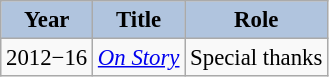<table class="wikitable" style="font-size:95%;">
<tr>
<th style="background:#B0C4DE;">Year</th>
<th style="background:#B0C4DE;">Title</th>
<th style="background:#B0C4DE;">Role</th>
</tr>
<tr>
<td>2012−16</td>
<td><em><a href='#'>On Story</a></em></td>
<td>Special thanks</td>
</tr>
</table>
